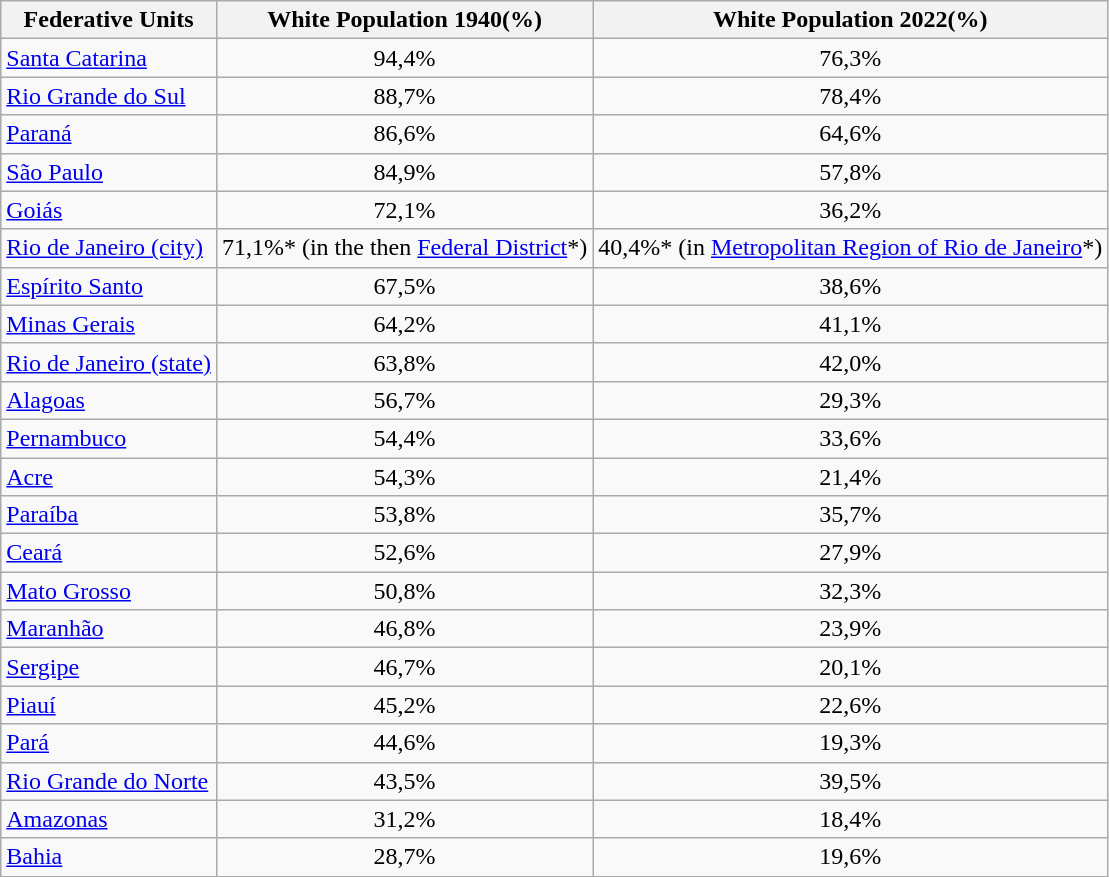<table class="wikitable sortable" style="float:center; text-align:center;">
<tr>
<th>Federative Units</th>
<th>White Population 1940(%)</th>
<th>White Population 2022(%)</th>
</tr>
<tr>
<td align="left"><a href='#'>Santa Catarina</a></td>
<td>94,4%</td>
<td>76,3%</td>
</tr>
<tr>
<td align="left"><a href='#'>Rio Grande do Sul</a></td>
<td>88,7%</td>
<td>78,4%</td>
</tr>
<tr>
<td align="left"><a href='#'>Paraná</a></td>
<td>86,6%</td>
<td>64,6%</td>
</tr>
<tr>
<td align="left"><a href='#'>São Paulo</a></td>
<td>84,9%</td>
<td>57,8%</td>
</tr>
<tr>
<td align="left"><a href='#'>Goiás</a></td>
<td>72,1%</td>
<td>36,2%</td>
</tr>
<tr>
<td align="left"><a href='#'>Rio de Janeiro (city)</a></td>
<td>71,1%* (in the then <a href='#'>Federal District</a>*)</td>
<td>40,4%* (in <a href='#'>Metropolitan Region of Rio de Janeiro</a>*)</td>
</tr>
<tr>
<td align="left"><a href='#'>Espírito Santo</a></td>
<td>67,5%</td>
<td>38,6%</td>
</tr>
<tr>
<td align="left"><a href='#'>Minas Gerais</a></td>
<td>64,2%</td>
<td>41,1%</td>
</tr>
<tr>
<td align="left"><a href='#'>Rio de Janeiro (state)</a></td>
<td>63,8%</td>
<td>42,0%</td>
</tr>
<tr>
<td align="left"><a href='#'>Alagoas</a></td>
<td>56,7%</td>
<td>29,3%</td>
</tr>
<tr>
<td align="left"><a href='#'>Pernambuco</a></td>
<td>54,4%</td>
<td>33,6%</td>
</tr>
<tr>
<td align="left"><a href='#'>Acre</a></td>
<td>54,3%</td>
<td>21,4%</td>
</tr>
<tr>
<td align="left"><a href='#'>Paraíba</a></td>
<td>53,8%</td>
<td>35,7%</td>
</tr>
<tr>
<td align="left"><a href='#'>Ceará</a></td>
<td>52,6%</td>
<td>27,9%</td>
</tr>
<tr>
<td align="left"><a href='#'>Mato Grosso</a></td>
<td>50,8%</td>
<td>32,3%</td>
</tr>
<tr>
<td align="left"><a href='#'>Maranhão</a></td>
<td>46,8%</td>
<td>23,9%</td>
</tr>
<tr>
<td align="left"><a href='#'>Sergipe</a></td>
<td>46,7%</td>
<td>20,1%</td>
</tr>
<tr>
<td align="left"><a href='#'>Piauí</a></td>
<td>45,2%</td>
<td>22,6%</td>
</tr>
<tr>
<td align="left"><a href='#'>Pará</a></td>
<td>44,6%</td>
<td>19,3%</td>
</tr>
<tr>
<td align="left"><a href='#'>Rio Grande do Norte</a></td>
<td>43,5%</td>
<td>39,5%</td>
</tr>
<tr>
<td align="left"><a href='#'>Amazonas</a></td>
<td>31,2%</td>
<td>18,4%</td>
</tr>
<tr>
<td align="left"><a href='#'>Bahia</a></td>
<td>28,7%</td>
<td>19,6%</td>
</tr>
</table>
